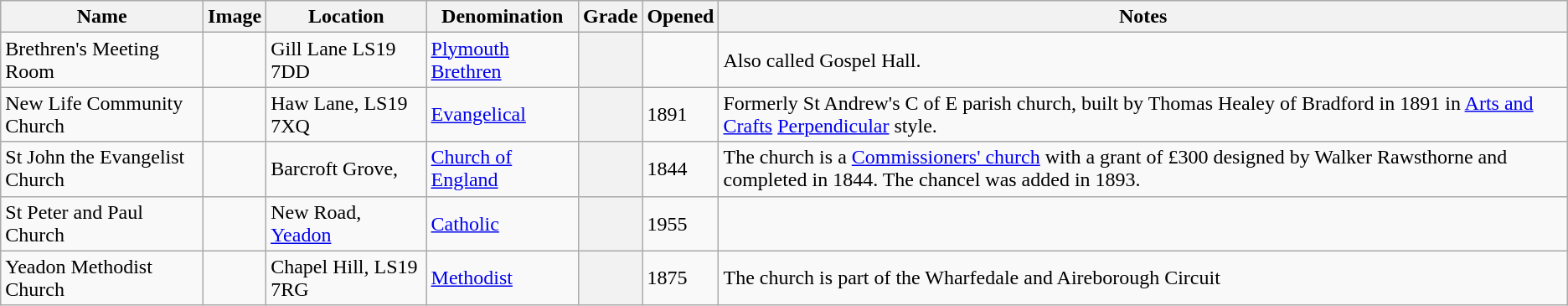<table class="wikitable sortable">
<tr>
<th>Name</th>
<th class="unsortable">Image</th>
<th>Location</th>
<th>Denomination</th>
<th>Grade</th>
<th>Opened</th>
<th class="unsortable">Notes</th>
</tr>
<tr>
<td>Brethren's Meeting Room</td>
<td></td>
<td>Gill Lane LS19 7DD</td>
<td><a href='#'>Plymouth Brethren</a></td>
<th></th>
<td></td>
<td>Also called Gospel Hall.</td>
</tr>
<tr>
<td>New Life Community Church</td>
<td></td>
<td>Haw Lane, LS19 7XQ</td>
<td><a href='#'>Evangelical</a></td>
<th></th>
<td>1891</td>
<td>Formerly St Andrew's C of E parish church, built by Thomas Healey of Bradford in 1891 in <a href='#'>Arts and Crafts</a> <a href='#'>Perpendicular</a> style.</td>
</tr>
<tr>
<td>St John the Evangelist Church</td>
<td></td>
<td>Barcroft Grove,</td>
<td><a href='#'>Church of England</a></td>
<th></th>
<td>1844</td>
<td>The church is a <a href='#'>Commissioners' church</a> with a grant of £300 designed by Walker Rawsthorne and completed in 1844. The chancel was added in 1893.</td>
</tr>
<tr>
<td>St Peter and Paul Church</td>
<td></td>
<td>New Road, <a href='#'>Yeadon</a></td>
<td><a href='#'>Catholic</a></td>
<th></th>
<td>1955</td>
<td></td>
</tr>
<tr>
<td>Yeadon Methodist Church</td>
<td></td>
<td>Chapel Hill, LS19 7RG</td>
<td><a href='#'>Methodist</a></td>
<th></th>
<td>1875</td>
<td>The church is part of the Wharfedale and Aireborough Circuit </td>
</tr>
</table>
